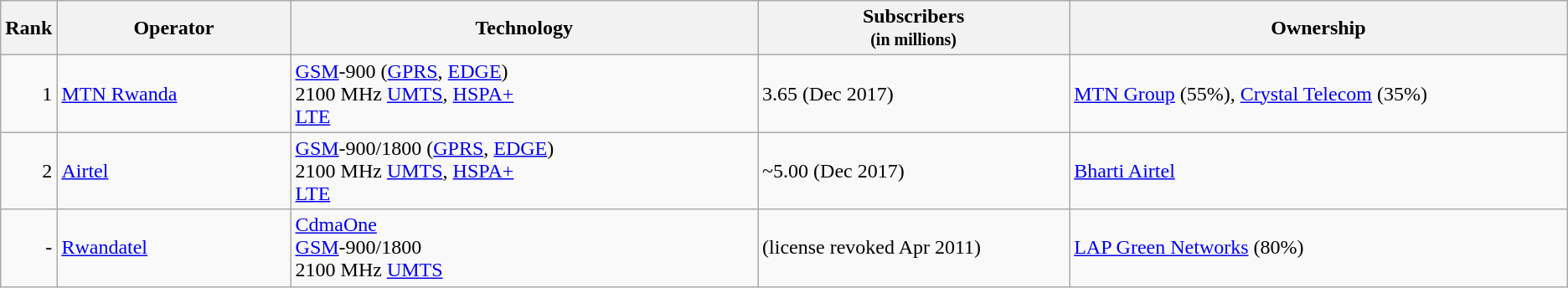<table class="wikitable">
<tr>
<th style="width:3%;">Rank</th>
<th style="width:15%;">Operator</th>
<th style="width:30%;">Technology</th>
<th style="width:20%;">Subscribers<br><small>(in millions)</small></th>
<th style="width:32%;">Ownership</th>
</tr>
<tr>
<td align=right>1</td>
<td><a href='#'>MTN Rwanda</a></td>
<td><a href='#'>GSM</a>-900 (<a href='#'>GPRS</a>, <a href='#'>EDGE</a>)<br>2100 MHz <a href='#'>UMTS</a>, <a href='#'>HSPA+</a><br><a href='#'>LTE</a></td>
<td>3.65 (Dec 2017)</td>
<td><a href='#'>MTN Group</a> (55%), <a href='#'>Crystal Telecom</a> (35%)</td>
</tr>
<tr>
<td align=right>2</td>
<td><a href='#'>Airtel</a></td>
<td><a href='#'>GSM</a>-900/1800 (<a href='#'>GPRS</a>, <a href='#'>EDGE</a>)<br>2100 MHz <a href='#'>UMTS</a>, <a href='#'>HSPA+</a><br><a href='#'>LTE</a></td>
<td>~5.00  (Dec 2017)</td>
<td><a href='#'>Bharti Airtel</a></td>
</tr>
<tr>
<td align=right>-</td>
<td><a href='#'>Rwandatel</a></td>
<td><a href='#'>CdmaOne</a><br><a href='#'>GSM</a>-900/1800<br>2100 MHz <a href='#'>UMTS</a></td>
<td> (license revoked Apr 2011)</td>
<td><a href='#'>LAP Green Networks</a> (80%)</td>
</tr>
</table>
